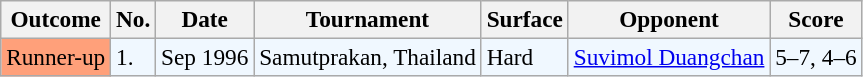<table class="sortable wikitable" style=font-size:97%>
<tr>
<th>Outcome</th>
<th>No.</th>
<th>Date</th>
<th>Tournament</th>
<th>Surface</th>
<th>Opponent</th>
<th>Score</th>
</tr>
<tr style="background:#f0f8ff;">
<td style="background:#ffa07a;">Runner-up</td>
<td>1.</td>
<td>Sep 1996</td>
<td>Samutprakan, Thailand</td>
<td>Hard</td>
<td> <a href='#'>Suvimol Duangchan</a></td>
<td>5–7, 4–6</td>
</tr>
</table>
